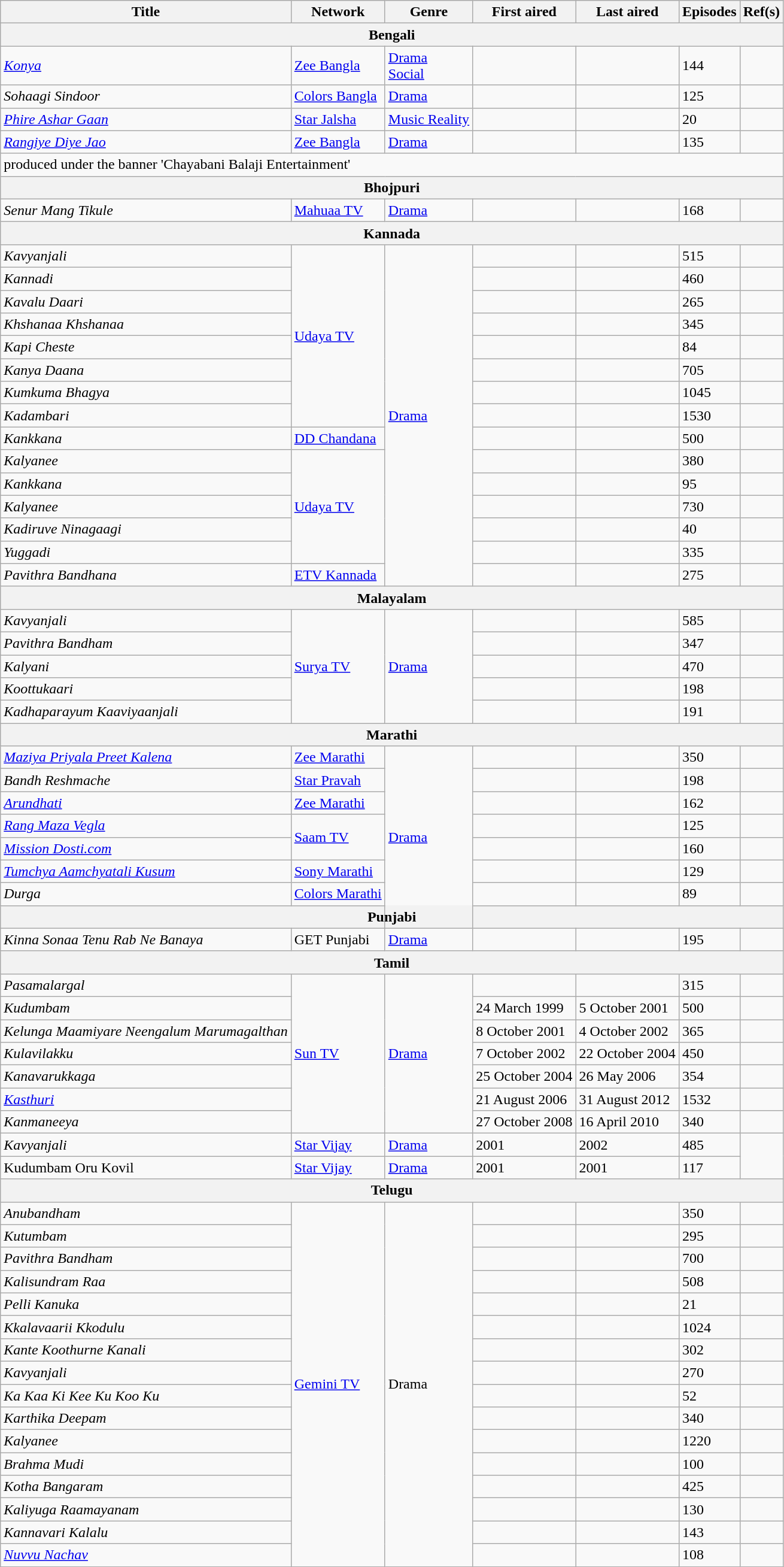<table class="wikitable">
<tr>
<th scope="col">Title</th>
<th scope="col">Network</th>
<th scope="col">Genre</th>
<th scope="col">First aired</th>
<th scope="col">Last aired</th>
<th scope="col">Episodes</th>
<th scope="col">Ref(s)</th>
</tr>
<tr>
<th colspan="7">Bengali</th>
</tr>
<tr>
<td scope="row"><em><a href='#'>Konya</a></em></td>
<td><a href='#'>Zee Bangla</a></td>
<td><a href='#'>Drama</a><br><a href='#'>Social</a></td>
<td></td>
<td></td>
<td>144</td>
<td></td>
</tr>
<tr>
<td><em>Sohaagi Sindoor</em></td>
<td><a href='#'>Colors Bangla</a></td>
<td><a href='#'>Drama</a></td>
<td></td>
<td></td>
<td>125</td>
<td></td>
</tr>
<tr>
<td><em><a href='#'>Phire Ashar Gaan</a></em></td>
<td><a href='#'>Star Jalsha</a></td>
<td><a href='#'>Music Reality</a></td>
<td></td>
<td></td>
<td>20</td>
<td></td>
</tr>
<tr>
<td><em><a href='#'>Rangiye Diye Jao</a></em></td>
<td><a href='#'>Zee Bangla</a></td>
<td><a href='#'>Drama</a></td>
<td></td>
<td></td>
<td>135</td>
<td></td>
</tr>
<tr>
<td colspan="7"> produced under the banner 'Chayabani Balaji Entertainment'</td>
</tr>
<tr>
<th colspan="7">Bhojpuri</th>
</tr>
<tr>
<td scope="row"><em>Senur Mang Tikule</em></td>
<td><a href='#'>Mahuaa TV</a></td>
<td><a href='#'>Drama</a></td>
<td></td>
<td></td>
<td>168</td>
<td></td>
</tr>
<tr>
<th colspan="7">Kannada</th>
</tr>
<tr>
<td><em>Kavyanjali</em></td>
<td rowspan="8"><a href='#'>Udaya TV</a></td>
<td rowspan="15"><a href='#'>Drama</a></td>
<td></td>
<td></td>
<td>515</td>
<td></td>
</tr>
<tr>
<td><em>Kannadi</em></td>
<td></td>
<td></td>
<td>460</td>
<td></td>
</tr>
<tr>
<td><em>Kavalu Daari</em></td>
<td></td>
<td></td>
<td>265</td>
<td></td>
</tr>
<tr>
<td><em>Khshanaa Khshanaa</em></td>
<td></td>
<td></td>
<td>345</td>
<td></td>
</tr>
<tr>
<td><em>Kapi Cheste</em></td>
<td></td>
<td></td>
<td>84</td>
<td></td>
</tr>
<tr>
<td><em>Kanya Daana</em></td>
<td></td>
<td></td>
<td>705</td>
<td></td>
</tr>
<tr>
<td><em>Kumkuma Bhagya</em></td>
<td></td>
<td></td>
<td>1045</td>
<td></td>
</tr>
<tr>
<td><em>Kadambari</em></td>
<td></td>
<td></td>
<td>1530</td>
<td></td>
</tr>
<tr>
<td><em>Kankkana</em></td>
<td><a href='#'>DD Chandana</a></td>
<td></td>
<td></td>
<td>500</td>
<td></td>
</tr>
<tr>
<td><em>Kalyanee</em></td>
<td rowspan="5"><a href='#'>Udaya TV</a></td>
<td></td>
<td></td>
<td>380</td>
<td></td>
</tr>
<tr>
<td><em>Kankkana</em></td>
<td></td>
<td></td>
<td>95</td>
<td></td>
</tr>
<tr>
<td><em>Kalyanee</em></td>
<td></td>
<td></td>
<td>730</td>
<td></td>
</tr>
<tr>
<td><em>Kadiruve Ninagaagi</em></td>
<td></td>
<td></td>
<td>40</td>
<td></td>
</tr>
<tr>
<td><em>Yuggadi</em></td>
<td></td>
<td></td>
<td>335</td>
<td></td>
</tr>
<tr>
<td><em>Pavithra Bandhana</em></td>
<td><a href='#'>ETV Kannada</a></td>
<td></td>
<td></td>
<td>275</td>
<td></td>
</tr>
<tr>
<th colspan="7">Malayalam</th>
</tr>
<tr>
<td><em>Kavyanjali</em></td>
<td rowspan="5"><a href='#'>Surya TV</a></td>
<td rowspan="5"><a href='#'>Drama</a></td>
<td></td>
<td></td>
<td>585</td>
<td></td>
</tr>
<tr>
<td><em>Pavithra Bandham</em></td>
<td></td>
<td></td>
<td>347</td>
<td></td>
</tr>
<tr>
<td><em>Kalyani</em></td>
<td></td>
<td></td>
<td>470</td>
<td></td>
</tr>
<tr>
<td><em>Koottukaari</em></td>
<td></td>
<td></td>
<td>198</td>
<td></td>
</tr>
<tr>
<td><em>Kadhaparayum Kaaviyaanjali</em></td>
<td></td>
<td></td>
<td>191</td>
<td></td>
</tr>
<tr>
<th colspan="8">Marathi</th>
</tr>
<tr>
<td scope="row"><em><a href='#'>Maziya Priyala Preet Kalena</a></em></td>
<td><a href='#'>Zee Marathi</a></td>
<td rowspan="8"><a href='#'>Drama</a></td>
<td></td>
<td></td>
<td>350</td>
<td></td>
</tr>
<tr>
<td scope="row"><em>Bandh Reshmache</em></td>
<td><a href='#'>Star Pravah</a></td>
<td></td>
<td></td>
<td>198</td>
<td></td>
</tr>
<tr>
<td scope="row"><em><a href='#'>Arundhati</a></em></td>
<td><a href='#'>Zee Marathi</a></td>
<td></td>
<td></td>
<td>162</td>
<td></td>
</tr>
<tr>
<td scope="row"><em><a href='#'>Rang Maza Vegla</a></em></td>
<td rowspan="2"><a href='#'>Saam TV</a></td>
<td></td>
<td></td>
<td>125</td>
<td></td>
</tr>
<tr>
<td scope="row"><em><a href='#'>Mission Dosti.com</a></em></td>
<td></td>
<td></td>
<td>160</td>
<td></td>
</tr>
<tr>
<td scope="row"><em><a href='#'>Tumchya Aamchyatali Kusum</a></em></td>
<td><a href='#'>Sony Marathi</a></td>
<td></td>
<td></td>
<td>129</td>
<td></td>
</tr>
<tr>
<td scope="row"><em>Durga</em></td>
<td><a href='#'>Colors Marathi</a></td>
<td></td>
<td></td>
<td>89</td>
<td></td>
</tr>
<tr>
<th colspan="7">Punjabi</th>
</tr>
<tr>
<td scope="row"><em>Kinna Sonaa Tenu Rab Ne Banaya</em></td>
<td>GET Punjabi</td>
<td><a href='#'>Drama</a></td>
<td></td>
<td></td>
<td>195</td>
<td></td>
</tr>
<tr>
<th colspan="8">Tamil</th>
</tr>
<tr>
<td scope="row"><em>Pasamalargal</em></td>
<td rowspan="7"><a href='#'>Sun TV</a></td>
<td rowspan="7"><a href='#'>Drama</a></td>
<td></td>
<td></td>
<td>315</td>
<td></td>
</tr>
<tr>
<td><em>Kudumbam</em></td>
<td>24 March 1999</td>
<td>5 October 2001</td>
<td>500</td>
<td></td>
</tr>
<tr>
<td><em>Kelunga Maamiyare Neengalum Marumagalthan</em></td>
<td>8 October 2001</td>
<td>4 October 2002</td>
<td>365</td>
<td></td>
</tr>
<tr>
<td><em>Kulavilakku</em></td>
<td>7 October 2002</td>
<td>22 October 2004</td>
<td>450</td>
<td></td>
</tr>
<tr>
<td><em>Kanavarukkaga</em></td>
<td>25 October 2004</td>
<td>26 May 2006</td>
<td>354</td>
<td></td>
</tr>
<tr>
<td><em><a href='#'>Kasthuri</a></em></td>
<td>21 August 2006</td>
<td>31 August 2012</td>
<td>1532</td>
<td></td>
</tr>
<tr>
<td><em>Kanmaneeya</em></td>
<td>27 October 2008</td>
<td>16 April 2010</td>
<td>340</td>
<td></td>
</tr>
<tr>
<td><em>Kavyanjali</em></td>
<td><a href='#'>Star Vijay</a></td>
<td><a href='#'>Drama</a></td>
<td>2001</td>
<td>2002</td>
<td>485</td>
</tr>
<tr>
<td>Kudumbam Oru Kovil</td>
<td><a href='#'>Star Vijay</a></td>
<td><a href='#'>Drama</a></td>
<td>2001</td>
<td>2001</td>
<td>117</td>
</tr>
<tr>
<th colspan="7">Telugu</th>
</tr>
<tr>
<td><em>Anubandham</em></td>
<td rowspan="16"><a href='#'>Gemini TV</a></td>
<td rowspan="16">Drama</td>
<td></td>
<td></td>
<td>350</td>
<td></td>
</tr>
<tr>
<td><em>Kutumbam</em></td>
<td></td>
<td></td>
<td>295</td>
<td></td>
</tr>
<tr>
<td><em>Pavithra Bandham</em></td>
<td></td>
<td></td>
<td>700</td>
<td></td>
</tr>
<tr>
<td><em>Kalisundram Raa</em></td>
<td></td>
<td></td>
<td>508</td>
<td></td>
</tr>
<tr>
<td><em>Pelli Kanuka</em></td>
<td></td>
<td></td>
<td>21</td>
<td></td>
</tr>
<tr>
<td><em>Kkalavaarii Kkodulu</em></td>
<td></td>
<td></td>
<td>1024</td>
<td></td>
</tr>
<tr>
<td><em>Kante Koothurne Kanali</em></td>
<td></td>
<td></td>
<td>302</td>
<td></td>
</tr>
<tr>
<td><em>Kavyanjali</em></td>
<td></td>
<td></td>
<td>270</td>
<td></td>
</tr>
<tr>
<td><em>Ka Kaa Ki Kee Ku Koo Ku</em></td>
<td></td>
<td></td>
<td>52</td>
<td></td>
</tr>
<tr>
<td><em>Karthika Deepam</em></td>
<td></td>
<td></td>
<td>340</td>
<td></td>
</tr>
<tr>
<td><em>Kalyanee</em></td>
<td></td>
<td></td>
<td>1220</td>
<td></td>
</tr>
<tr>
<td><em>Brahma Mudi</em></td>
<td></td>
<td></td>
<td>100</td>
<td></td>
</tr>
<tr>
<td><em>Kotha Bangaram</em></td>
<td></td>
<td></td>
<td>425</td>
<td></td>
</tr>
<tr>
<td><em>Kaliyuga Raamayanam</em></td>
<td></td>
<td></td>
<td>130</td>
<td></td>
</tr>
<tr>
<td><em>Kannavari Kalalu</em></td>
<td></td>
<td></td>
<td>143</td>
<td></td>
</tr>
<tr>
<td><em><a href='#'>Nuvvu Nachav</a></em></td>
<td></td>
<td></td>
<td>108</td>
<td></td>
</tr>
</table>
